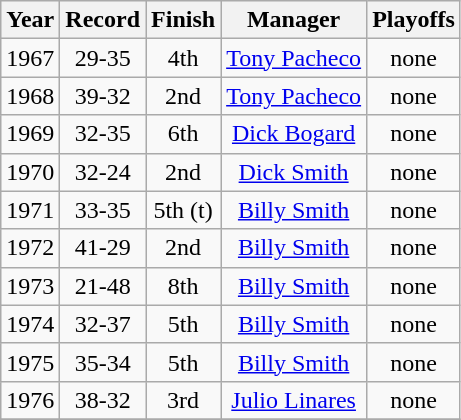<table class="wikitable">
<tr style="background: #F2F2F2;">
<th>Year</th>
<th>Record</th>
<th>Finish</th>
<th>Manager</th>
<th>Playoffs</th>
</tr>
<tr align=center>
<td>1967</td>
<td>29-35</td>
<td>4th</td>
<td><a href='#'>Tony Pacheco</a></td>
<td>none</td>
</tr>
<tr align=center>
<td>1968</td>
<td>39-32</td>
<td>2nd</td>
<td><a href='#'>Tony Pacheco</a></td>
<td>none</td>
</tr>
<tr align=center>
<td>1969</td>
<td>32-35</td>
<td>6th</td>
<td><a href='#'>Dick Bogard</a></td>
<td>none</td>
</tr>
<tr align=center>
<td>1970</td>
<td>32-24</td>
<td>2nd</td>
<td><a href='#'>Dick Smith</a></td>
<td>none</td>
</tr>
<tr align=center>
<td>1971</td>
<td>33-35</td>
<td>5th (t)</td>
<td><a href='#'>Billy Smith</a></td>
<td>none</td>
</tr>
<tr align=center>
<td>1972</td>
<td>41-29</td>
<td>2nd</td>
<td><a href='#'>Billy Smith</a></td>
<td>none</td>
</tr>
<tr align=center>
<td>1973</td>
<td>21-48</td>
<td>8th</td>
<td><a href='#'>Billy Smith</a></td>
<td>none</td>
</tr>
<tr align=center>
<td>1974</td>
<td>32-37</td>
<td>5th</td>
<td><a href='#'>Billy Smith</a></td>
<td>none</td>
</tr>
<tr align=center>
<td>1975</td>
<td>35-34</td>
<td>5th</td>
<td><a href='#'>Billy Smith</a></td>
<td>none</td>
</tr>
<tr align=center>
<td>1976</td>
<td>38-32</td>
<td>3rd</td>
<td><a href='#'>Julio Linares</a></td>
<td>none</td>
</tr>
<tr align=center>
</tr>
</table>
